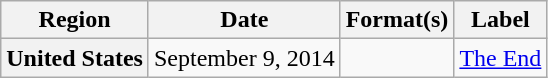<table class="wikitable plainrowheaders">
<tr>
<th scope="col">Region</th>
<th scope="col">Date</th>
<th scope="col">Format(s)</th>
<th scope="col">Label</th>
</tr>
<tr>
<th scope="row">United States</th>
<td rowspan="1">September 9, 2014</td>
<td rowspan="1"></td>
<td rowspan="1"><a href='#'>The End</a></td>
</tr>
</table>
